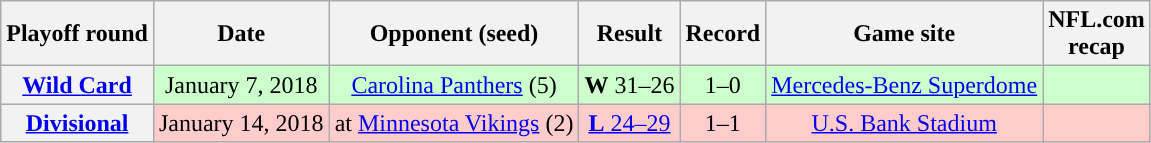<table class="wikitable" style="text-align:center">
<tr>
<th>Playoff round</th>
<th>Date</th>
<th>Opponent (seed)</th>
<th>Result</th>
<th>Record</th>
<th>Game site</th>
<th>NFL.com<br>recap</th>
</tr>
<tr style="background:#cfc">
<th><a href='#'>Wild Card</a></th>
<td>January 7, 2018</td>
<td><a href='#'>Carolina Panthers</a> (5)</td>
<td><strong>W</strong> 31–26</td>
<td>1–0</td>
<td><a href='#'>Mercedes-Benz Superdome</a></td>
<td></td>
</tr>
<tr style="background:#fcc">
<th><a href='#'>Divisional</a></th>
<td>January 14, 2018</td>
<td>at <a href='#'>Minnesota Vikings</a> (2)</td>
<td><a href='#'><strong>L</strong> 24–29</a></td>
<td>1–1</td>
<td><a href='#'>U.S. Bank Stadium</a></td>
<td></td>
</tr>
</table>
